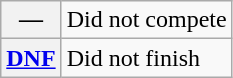<table class="wikitable">
<tr>
<th scope="row">—</th>
<td>Did not compete</td>
</tr>
<tr>
<th scope="row"><a href='#'>DNF</a></th>
<td>Did not finish</td>
</tr>
</table>
